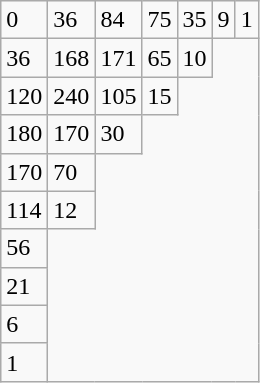<table class="wikitable">
<tr>
<td>0</td>
<td>36</td>
<td>84</td>
<td>75</td>
<td>35</td>
<td>9</td>
<td>1</td>
</tr>
<tr>
<td>36</td>
<td>168</td>
<td>171</td>
<td>65</td>
<td>10</td>
</tr>
<tr>
<td>120</td>
<td>240</td>
<td>105</td>
<td>15</td>
</tr>
<tr>
<td>180</td>
<td>170</td>
<td>30</td>
</tr>
<tr>
<td>170</td>
<td>70</td>
</tr>
<tr>
<td>114</td>
<td>12</td>
</tr>
<tr>
<td>56</td>
</tr>
<tr>
<td>21</td>
</tr>
<tr>
<td>6</td>
</tr>
<tr>
<td>1</td>
</tr>
</table>
